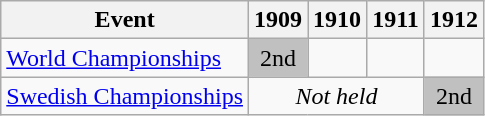<table class="wikitable">
<tr>
<th>Event</th>
<th>1909</th>
<th>1910</th>
<th>1911</th>
<th>1912</th>
</tr>
<tr>
<td><a href='#'>World Championships</a></td>
<td align="center" bgcolor="silver">2nd</td>
<td></td>
<td></td>
<td></td>
</tr>
<tr>
<td><a href='#'>Swedish Championships</a></td>
<td colspan="3" align="center"><em>Not held</em></td>
<td align="center" bgcolor="silver">2nd</td>
</tr>
</table>
